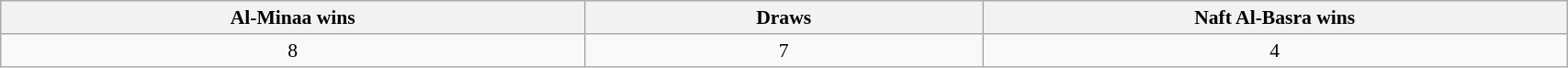<table class="wikitable" style="font-size:90%" width=90%;>
<tr>
<th width=150>Al-Minaa wins</th>
<th width=100>Draws</th>
<th width=150>Naft Al-Basra wins</th>
</tr>
<tr>
<td align="center">8</td>
<td align="center">7</td>
<td align="center">4</td>
</tr>
</table>
